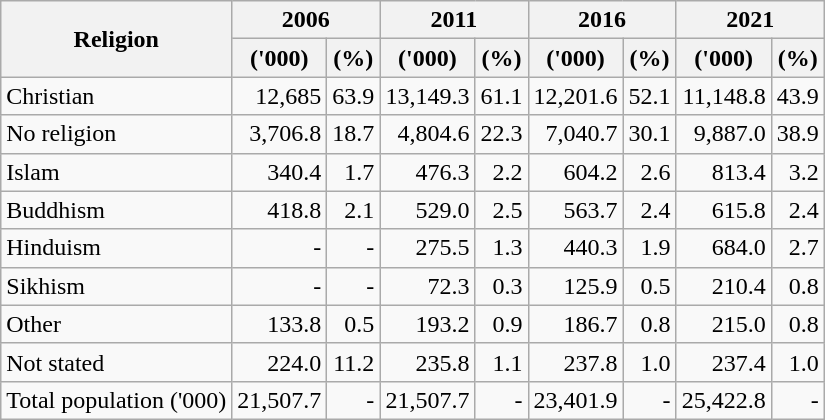<table class="wikitable sortable">
<tr>
<th rowspan="2">Religion</th>
<th colspan="2">2006</th>
<th colspan="2">2011</th>
<th colspan="2">2016</th>
<th colspan="2">2021</th>
</tr>
<tr>
<th>('000)</th>
<th>(%)</th>
<th>('000)</th>
<th>(%)</th>
<th>('000)</th>
<th>(%)</th>
<th>('000)</th>
<th>(%)</th>
</tr>
<tr>
<td>Christian</td>
<td align="right">12,685</td>
<td align="right">63.9</td>
<td align="right">13,149.3</td>
<td align="right">61.1</td>
<td align="right">12,201.6</td>
<td align="right">52.1</td>
<td align="right">11,148.8</td>
<td align="right">43.9</td>
</tr>
<tr>
<td>No religion</td>
<td align="right">3,706.8</td>
<td align="right">18.7</td>
<td align="right">4,804.6</td>
<td align="right">22.3</td>
<td align="right">7,040.7</td>
<td align="right">30.1</td>
<td align="right">9,887.0</td>
<td align="right">38.9</td>
</tr>
<tr>
<td>Islam</td>
<td align="right">340.4</td>
<td align="right">1.7</td>
<td align="right">476.3</td>
<td align="right">2.2</td>
<td align="right">604.2</td>
<td align="right">2.6</td>
<td align="right">813.4</td>
<td align="right">3.2</td>
</tr>
<tr>
<td>Buddhism</td>
<td align="right">418.8</td>
<td align="right">2.1</td>
<td align="right">529.0</td>
<td align="right">2.5</td>
<td align="right">563.7</td>
<td align="right">2.4</td>
<td align="right">615.8</td>
<td align="right">2.4</td>
</tr>
<tr>
<td>Hinduism</td>
<td align="right">-</td>
<td align="right">-</td>
<td align="right">275.5</td>
<td align="right">1.3</td>
<td align="right">440.3</td>
<td align="right">1.9</td>
<td align="right">684.0</td>
<td align="right">2.7</td>
</tr>
<tr>
<td>Sikhism</td>
<td align="right">-</td>
<td align="right">-</td>
<td align="right">72.3</td>
<td align="right">0.3</td>
<td align="right">125.9</td>
<td align="right">0.5</td>
<td align="right">210.4</td>
<td align="right">0.8</td>
</tr>
<tr>
<td>Other</td>
<td align="right">133.8</td>
<td align="right">0.5</td>
<td align="right">193.2</td>
<td align="right">0.9</td>
<td align="right">186.7</td>
<td align="right">0.8</td>
<td align="right">215.0</td>
<td align="right">0.8</td>
</tr>
<tr>
<td>Not stated</td>
<td align="right">224.0</td>
<td align="right">11.2</td>
<td align="right">235.8</td>
<td align="right">1.1</td>
<td align="right">237.8</td>
<td align="right">1.0</td>
<td align="right">237.4</td>
<td align="right">1.0</td>
</tr>
<tr>
<td>Total population ('000)</td>
<td align="right">21,507.7</td>
<td align="right">-</td>
<td align="right">21,507.7</td>
<td align="right">-</td>
<td align="right">23,401.9</td>
<td align="right">-</td>
<td align="right">25,422.8</td>
<td align="right">-</td>
</tr>
</table>
